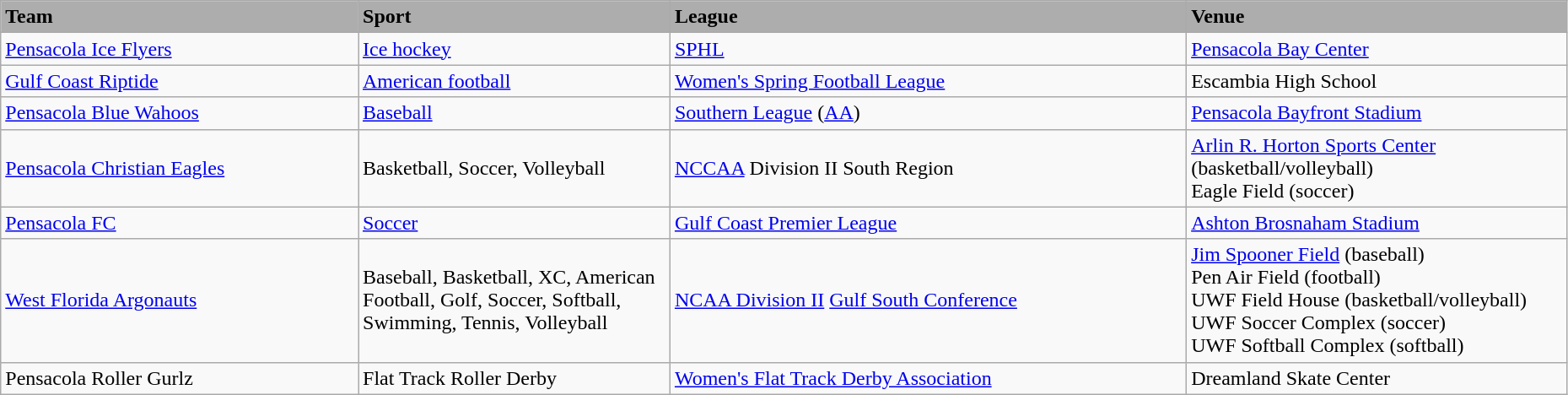<table class="wikitable sortable" style="width:98%;">
<tr style="background:#adadad;">
<td style="width:150px;"><strong>Team</strong></td>
<td style="width:130px;"><strong>Sport</strong></td>
<td style="width:220px;"><strong>League</strong></td>
<td style="width:160px;"><strong>Venue</strong></td>
</tr>
<tr>
<td><a href='#'>Pensacola Ice Flyers</a></td>
<td><a href='#'>Ice hockey</a></td>
<td><a href='#'>SPHL</a></td>
<td><a href='#'>Pensacola Bay Center</a></td>
</tr>
<tr>
<td><a href='#'>Gulf Coast Riptide</a></td>
<td><a href='#'>American football</a></td>
<td><a href='#'>Women's Spring Football League</a></td>
<td>Escambia High School</td>
</tr>
<tr>
<td><a href='#'>Pensacola Blue Wahoos</a></td>
<td><a href='#'>Baseball</a></td>
<td><a href='#'>Southern League</a> (<a href='#'>AA</a>)</td>
<td><a href='#'>Pensacola Bayfront Stadium</a></td>
</tr>
<tr>
<td><a href='#'>Pensacola Christian Eagles</a></td>
<td>Basketball, Soccer, Volleyball</td>
<td><a href='#'>NCCAA</a> Division II South Region</td>
<td><a href='#'>Arlin R. Horton Sports Center</a> (basketball/volleyball) <br> Eagle Field (soccer)</td>
</tr>
<tr>
<td><a href='#'>Pensacola FC</a></td>
<td><a href='#'>Soccer</a></td>
<td><a href='#'>Gulf Coast Premier League</a></td>
<td><a href='#'>Ashton Brosnaham Stadium</a></td>
</tr>
<tr>
<td><a href='#'>West Florida Argonauts</a></td>
<td>Baseball, Basketball, XC, American Football, Golf, Soccer, Softball, Swimming, Tennis, Volleyball</td>
<td><a href='#'>NCAA Division II</a> <a href='#'>Gulf South Conference</a></td>
<td><a href='#'>Jim Spooner Field</a> (baseball) <br> Pen Air Field (football) <br> UWF Field House (basketball/volleyball) <br> UWF Soccer Complex (soccer) <br> UWF Softball Complex (softball)</td>
</tr>
<tr>
<td>Pensacola Roller Gurlz</td>
<td>Flat Track Roller Derby</td>
<td><a href='#'>Women's Flat Track Derby Association</a></td>
<td>Dreamland Skate Center</td>
</tr>
</table>
